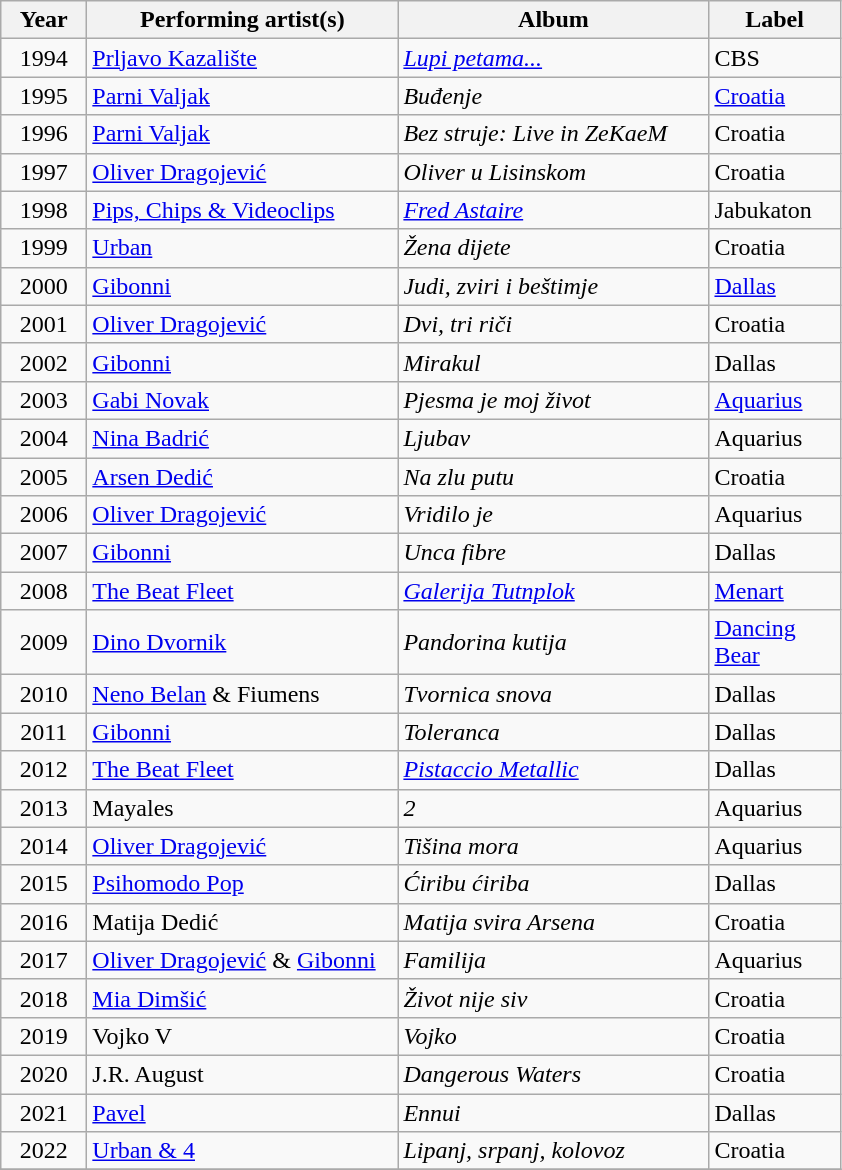<table class="wikitable sortable">
<tr>
<th width="50">Year</th>
<th width="200">Performing artist(s)</th>
<th width="200">Album</th>
<th width="80">Label</th>
</tr>
<tr>
<td style="text-align:center;">1994</td>
<td><a href='#'>Prljavo Kazalište</a></td>
<td><em><a href='#'>Lupi petama...</a></em></td>
<td>CBS</td>
</tr>
<tr>
<td style="text-align:center;">1995</td>
<td><a href='#'>Parni Valjak</a></td>
<td><em>Buđenje</em></td>
<td><a href='#'>Croatia</a></td>
</tr>
<tr>
<td style="text-align:center;">1996</td>
<td><a href='#'>Parni Valjak</a></td>
<td><em>Bez struje: Live in ZeKaeM</em></td>
<td>Croatia</td>
</tr>
<tr>
<td style="text-align:center;">1997</td>
<td><a href='#'>Oliver Dragojević</a></td>
<td><em>Oliver u Lisinskom</em></td>
<td>Croatia</td>
</tr>
<tr>
<td style="text-align:center;">1998</td>
<td><a href='#'>Pips, Chips & Videoclips</a></td>
<td><em><a href='#'>Fred Astaire</a></em></td>
<td>Jabukaton</td>
</tr>
<tr>
<td style="text-align:center;">1999</td>
<td><a href='#'>Urban</a></td>
<td><em>Žena dijete</em></td>
<td>Croatia</td>
</tr>
<tr>
<td style="text-align:center;">2000</td>
<td><a href='#'>Gibonni</a></td>
<td><em>Judi, zviri i beštimje</em></td>
<td><a href='#'>Dallas</a></td>
</tr>
<tr>
<td style="text-align:center;">2001</td>
<td><a href='#'>Oliver Dragojević</a></td>
<td><em>Dvi, tri riči</em></td>
<td>Croatia</td>
</tr>
<tr>
<td style="text-align:center;">2002</td>
<td><a href='#'>Gibonni</a></td>
<td><em>Mirakul</em></td>
<td>Dallas</td>
</tr>
<tr>
<td style="text-align:center;">2003</td>
<td><a href='#'>Gabi Novak</a></td>
<td><em>Pjesma je moj život</em></td>
<td><a href='#'>Aquarius</a></td>
</tr>
<tr>
<td style="text-align:center;">2004</td>
<td><a href='#'>Nina Badrić</a></td>
<td><em>Ljubav</em></td>
<td>Aquarius</td>
</tr>
<tr>
<td style="text-align:center;">2005</td>
<td><a href='#'>Arsen Dedić</a></td>
<td><em>Na zlu putu</em></td>
<td>Croatia</td>
</tr>
<tr>
<td style="text-align:center;">2006</td>
<td><a href='#'>Oliver Dragojević</a></td>
<td><em>Vridilo je</em></td>
<td>Aquarius</td>
</tr>
<tr>
<td style="text-align:center;">2007</td>
<td><a href='#'>Gibonni</a></td>
<td><em>Unca fibre</em></td>
<td>Dallas</td>
</tr>
<tr>
<td style="text-align:center;">2008</td>
<td><a href='#'>The Beat Fleet</a></td>
<td><em><a href='#'>Galerija Tutnplok</a></em></td>
<td><a href='#'>Menart</a></td>
</tr>
<tr>
<td style="text-align:center;">2009</td>
<td><a href='#'>Dino Dvornik</a></td>
<td><em>Pandorina kutija</em></td>
<td><a href='#'>Dancing Bear</a></td>
</tr>
<tr>
<td style="text-align:center;">2010</td>
<td><a href='#'>Neno Belan</a> & Fiumens</td>
<td><em>Tvornica snova</em></td>
<td>Dallas</td>
</tr>
<tr>
<td style="text-align:center;">2011</td>
<td><a href='#'>Gibonni</a></td>
<td><em>Toleranca</em></td>
<td>Dallas</td>
</tr>
<tr>
<td style="text-align:center;">2012</td>
<td><a href='#'>The Beat Fleet</a></td>
<td><em><a href='#'>Pistaccio Metallic</a></em></td>
<td>Dallas</td>
</tr>
<tr>
<td style="text-align:center;">2013</td>
<td>Mayales</td>
<td><em>2</em></td>
<td>Aquarius</td>
</tr>
<tr>
<td style="text-align:center;">2014</td>
<td><a href='#'>Oliver Dragojević</a></td>
<td><em>Tišina mora</em></td>
<td>Aquarius</td>
</tr>
<tr>
<td style="text-align:center;">2015</td>
<td><a href='#'>Psihomodo Pop</a></td>
<td><em>Ćiribu ćiriba</em></td>
<td>Dallas</td>
</tr>
<tr>
<td style="text-align:center;">2016</td>
<td>Matija Dedić</td>
<td><em>Matija svira Arsena</em></td>
<td>Croatia</td>
</tr>
<tr>
<td style="text-align:center;">2017</td>
<td><a href='#'>Oliver Dragojević</a> & <a href='#'>Gibonni</a></td>
<td><em>Familija</em></td>
<td>Aquarius</td>
</tr>
<tr>
<td style="text-align:center;">2018</td>
<td><a href='#'>Mia Dimšić</a></td>
<td><em>Život nije siv</em></td>
<td>Croatia</td>
</tr>
<tr>
<td style="text-align:center;">2019</td>
<td>Vojko V</td>
<td><em>Vojko</em></td>
<td>Croatia</td>
</tr>
<tr>
<td style="text-align:center;">2020</td>
<td>J.R. August</td>
<td><em>Dangerous Waters</em></td>
<td>Croatia</td>
</tr>
<tr>
<td style="text-align:center;">2021</td>
<td><a href='#'>Pavel</a></td>
<td><em>Ennui</em></td>
<td>Dallas</td>
</tr>
<tr>
<td style="text-align:center;">2022</td>
<td><a href='#'>Urban & 4</a></td>
<td><em>Lipanj, srpanj, kolovoz</em></td>
<td>Croatia</td>
</tr>
<tr>
</tr>
</table>
